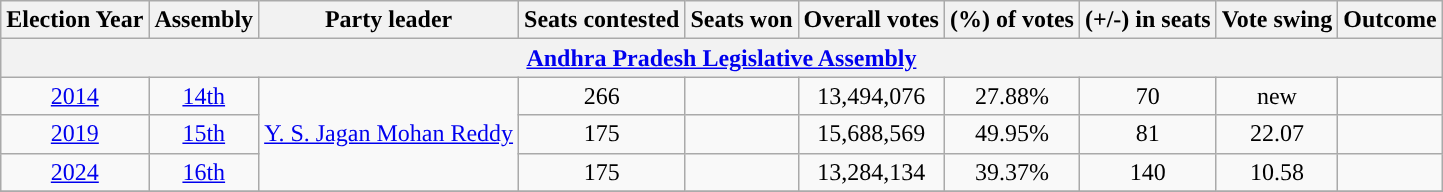<table class="wikitable" style="text-align:center">
<tr>
<th Style="background-color:">Election Year</th>
<th Style="background-color:">Assembly</th>
<th style="background-color:">Party leader</th>
<th style="background-color:">Seats contested</th>
<th style="background-color:">Seats won</th>
<th style="background-color:">Overall votes</th>
<th Style="background-color:">(%) of votes</th>
<th Style="background-color:">(+/-) in seats</th>
<th Style="background-color:">Vote swing</th>
<th Style="background-color:">Outcome</th>
</tr>
<tr>
<th colspan="10"><a href='#'>Andhra Pradesh Legislative Assembly</a></th>
</tr>
<tr>
<td><a href='#'>2014</a></td>
<td><a href='#'>14th</a></td>
<td rowspan="3"><a href='#'>Y. S. Jagan Mohan Reddy</a></td>
<td>266</td>
<td></td>
<td>13,494,076</td>
<td>27.88%</td>
<td> 70</td>
<td> new</td>
<td></td>
</tr>
<tr>
<td><a href='#'>2019</a></td>
<td><a href='#'>15th</a></td>
<td>175</td>
<td></td>
<td>15,688,569</td>
<td>49.95%</td>
<td> 81</td>
<td> 22.07</td>
<td></td>
</tr>
<tr>
<td><a href='#'>2024</a></td>
<td><a href='#'>16th</a></td>
<td>175</td>
<td></td>
<td>13,284,134</td>
<td>39.37%</td>
<td> 140</td>
<td>10.58</td>
<td></td>
</tr>
<tr>
</tr>
</table>
